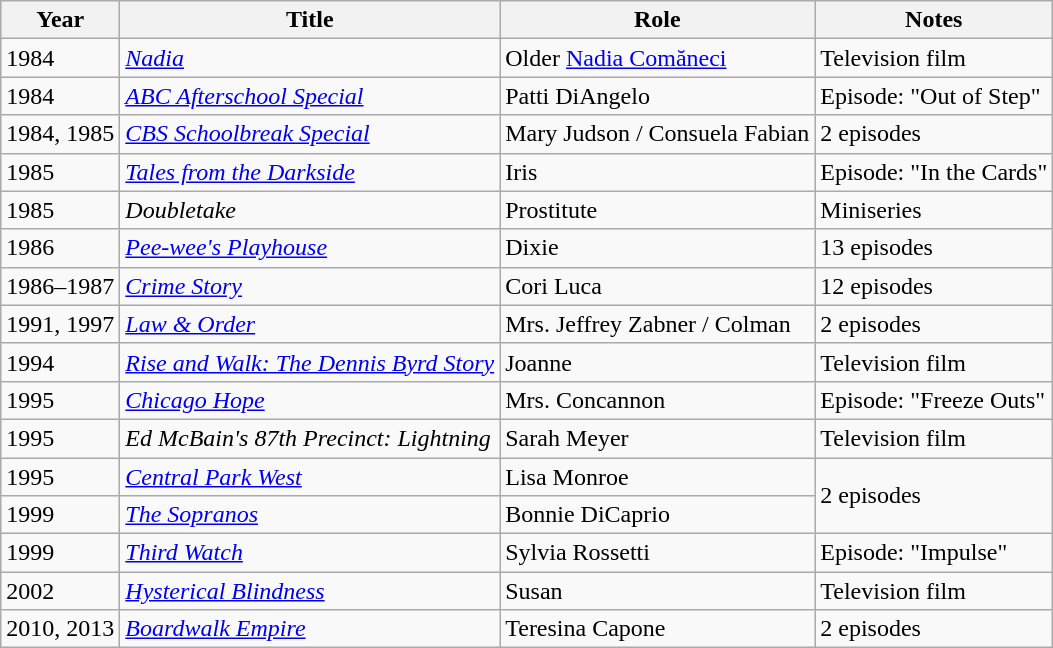<table class="wikitable sortable">
<tr>
<th>Year</th>
<th>Title</th>
<th>Role</th>
<th>Notes</th>
</tr>
<tr>
<td>1984</td>
<td><a href='#'><em>Nadia</em></a></td>
<td>Older <a href='#'>Nadia Comăneci</a></td>
<td>Television film</td>
</tr>
<tr>
<td>1984</td>
<td><em><a href='#'>ABC Afterschool Special</a></em></td>
<td>Patti DiAngelo</td>
<td>Episode: "Out of Step"</td>
</tr>
<tr>
<td>1984, 1985</td>
<td><em><a href='#'>CBS Schoolbreak Special</a></em></td>
<td>Mary Judson / Consuela Fabian</td>
<td>2 episodes</td>
</tr>
<tr>
<td>1985</td>
<td><em><a href='#'>Tales from the Darkside</a></em></td>
<td>Iris</td>
<td>Episode: "In the Cards"</td>
</tr>
<tr>
<td>1985</td>
<td><em>Doubletake</em></td>
<td>Prostitute</td>
<td>Miniseries</td>
</tr>
<tr>
<td>1986</td>
<td><em><a href='#'>Pee-wee's Playhouse</a></em></td>
<td>Dixie</td>
<td>13 episodes</td>
</tr>
<tr>
<td>1986–1987</td>
<td><a href='#'><em>Crime Story</em></a></td>
<td>Cori Luca</td>
<td>12 episodes</td>
</tr>
<tr>
<td>1991, 1997</td>
<td><em><a href='#'>Law & Order</a></em></td>
<td>Mrs. Jeffrey Zabner / Colman</td>
<td>2 episodes</td>
</tr>
<tr>
<td>1994</td>
<td><em><a href='#'>Rise and Walk: The Dennis Byrd Story</a></em></td>
<td>Joanne</td>
<td>Television film</td>
</tr>
<tr>
<td>1995</td>
<td><em><a href='#'>Chicago Hope</a></em></td>
<td>Mrs. Concannon</td>
<td>Episode: "Freeze Outs"</td>
</tr>
<tr>
<td>1995</td>
<td><em>Ed McBain's 87th Precinct: Lightning</em></td>
<td>Sarah Meyer</td>
<td>Television film</td>
</tr>
<tr>
<td>1995</td>
<td><a href='#'><em>Central Park West</em></a></td>
<td>Lisa Monroe</td>
<td rowspan="2">2 episodes</td>
</tr>
<tr>
<td>1999</td>
<td><em><a href='#'>The Sopranos</a></em></td>
<td>Bonnie DiCaprio</td>
</tr>
<tr>
<td>1999</td>
<td><em><a href='#'>Third Watch</a></em></td>
<td>Sylvia Rossetti</td>
<td>Episode: "Impulse"</td>
</tr>
<tr>
<td>2002</td>
<td><a href='#'><em>Hysterical Blindness</em></a></td>
<td>Susan</td>
<td>Television film</td>
</tr>
<tr>
<td>2010, 2013</td>
<td><em><a href='#'>Boardwalk Empire</a></em></td>
<td>Teresina Capone</td>
<td>2 episodes</td>
</tr>
</table>
